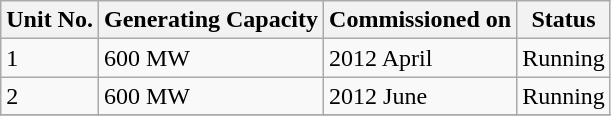<table class="sortable wikitable">
<tr>
<th>Unit No.</th>
<th>Generating Capacity</th>
<th>Commissioned on</th>
<th>Status</th>
</tr>
<tr>
<td>1</td>
<td>600 MW</td>
<td>2012 April</td>
<td>Running </td>
</tr>
<tr>
<td>2</td>
<td>600 MW</td>
<td>2012 June</td>
<td>Running</td>
</tr>
<tr>
</tr>
</table>
